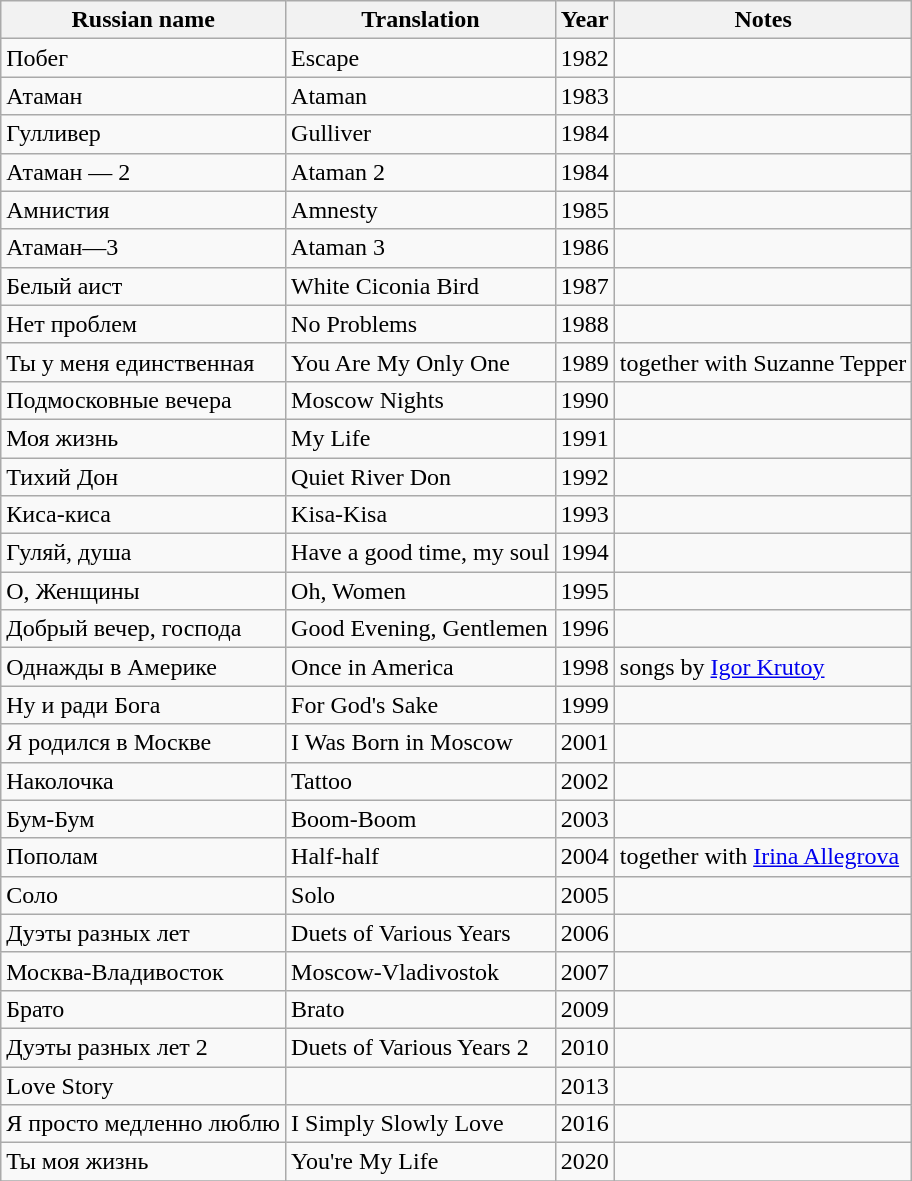<table class="wikitable">
<tr>
<th>Russian name</th>
<th>Translation</th>
<th>Year</th>
<th>Notes</th>
</tr>
<tr>
<td>Побег</td>
<td>Escape</td>
<td>1982</td>
<td></td>
</tr>
<tr>
<td>Атаман</td>
<td>Ataman</td>
<td>1983</td>
<td></td>
</tr>
<tr>
<td>Гулливер</td>
<td>Gulliver</td>
<td>1984</td>
<td></td>
</tr>
<tr>
<td>Атаман — 2</td>
<td>Ataman 2</td>
<td>1984</td>
<td></td>
</tr>
<tr>
<td>Амнистия</td>
<td>Amnesty</td>
<td>1985</td>
<td></td>
</tr>
<tr>
<td>Атаман—3</td>
<td>Ataman 3</td>
<td>1986</td>
<td></td>
</tr>
<tr>
<td>Белый аист</td>
<td>White Ciconia Bird</td>
<td>1987</td>
<td></td>
</tr>
<tr>
<td>Нет проблем</td>
<td>No Problems</td>
<td>1988</td>
<td></td>
</tr>
<tr>
<td>Ты у меня единственная</td>
<td>You Are My Only One</td>
<td>1989</td>
<td>together with Suzanne Tepper</td>
</tr>
<tr>
<td>Подмосковные вечера</td>
<td>Moscow Nights</td>
<td>1990</td>
<td></td>
</tr>
<tr>
<td>Моя жизнь</td>
<td>My Life</td>
<td>1991</td>
<td></td>
</tr>
<tr>
<td>Тихий Дон</td>
<td>Quiet River Don</td>
<td>1992</td>
<td></td>
</tr>
<tr>
<td>Киса-киса</td>
<td>Kisa-Kisa</td>
<td>1993</td>
<td></td>
</tr>
<tr>
<td>Гуляй, душа</td>
<td>Have a good time, my soul</td>
<td>1994</td>
<td></td>
</tr>
<tr>
<td>О, Женщины</td>
<td>Oh, Women</td>
<td>1995</td>
<td></td>
</tr>
<tr>
<td>Добрый вечер, господа</td>
<td>Good Evening, Gentlemen</td>
<td>1996</td>
<td></td>
</tr>
<tr>
<td>Однажды в Америке</td>
<td>Once in America</td>
<td>1998</td>
<td>songs by <a href='#'>Igor Krutoy</a></td>
</tr>
<tr>
<td>Ну и ради Бога</td>
<td>For God's Sake</td>
<td>1999</td>
<td></td>
</tr>
<tr>
<td>Я родился в Москве</td>
<td>I Was Born in Moscow</td>
<td>2001</td>
<td></td>
</tr>
<tr>
<td>Наколочка</td>
<td>Tattoo</td>
<td>2002</td>
<td></td>
</tr>
<tr>
<td>Бум-Бум</td>
<td>Boom-Boom</td>
<td>2003</td>
<td></td>
</tr>
<tr>
<td>Пополам</td>
<td>Half-half</td>
<td>2004</td>
<td>together with <a href='#'>Irina Allegrova</a></td>
</tr>
<tr>
<td>Соло</td>
<td>Solo</td>
<td>2005</td>
<td></td>
</tr>
<tr>
<td>Дуэты разных лет</td>
<td>Duets of Various Years</td>
<td>2006</td>
<td></td>
</tr>
<tr>
<td>Москва-Владивосток</td>
<td>Moscow-Vladivostok</td>
<td>2007</td>
<td></td>
</tr>
<tr>
<td>Брато</td>
<td>Brato</td>
<td>2009</td>
<td></td>
</tr>
<tr>
<td>Дуэты разных лет 2</td>
<td>Duets of Various Years 2</td>
<td>2010</td>
<td></td>
</tr>
<tr>
<td>Love Story</td>
<td></td>
<td>2013</td>
<td></td>
</tr>
<tr>
<td>Я просто медленно люблю</td>
<td>I Simply Slowly Love</td>
<td>2016</td>
<td></td>
</tr>
<tr>
<td>Ты моя жизнь</td>
<td>You're My Life</td>
<td>2020</td>
<td></td>
</tr>
<tr>
</tr>
</table>
